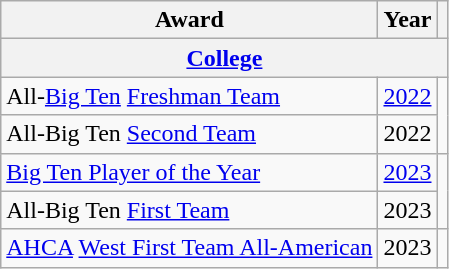<table class="wikitable">
<tr>
<th>Award</th>
<th>Year</th>
<th></th>
</tr>
<tr>
<th colspan="3"><a href='#'>College</a></th>
</tr>
<tr>
<td>All-<a href='#'>Big Ten</a> <a href='#'>Freshman Team</a></td>
<td><a href='#'>2022</a></td>
<td rowspan="2"></td>
</tr>
<tr>
<td>All-Big Ten <a href='#'>Second Team</a></td>
<td>2022</td>
</tr>
<tr>
<td><a href='#'>Big Ten Player of the Year</a></td>
<td><a href='#'>2023</a></td>
<td rowspan="2"></td>
</tr>
<tr>
<td>All-Big Ten <a href='#'>First Team</a></td>
<td>2023</td>
</tr>
<tr>
<td><a href='#'>AHCA</a> <a href='#'>West First Team All-American</a></td>
<td>2023</td>
<td></td>
</tr>
</table>
